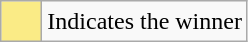<table class="wikitable">
<tr>
<td style="background:#FAEB86; height:20px; width:20px"></td>
<td>Indicates the winner</td>
</tr>
</table>
